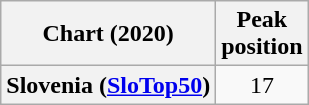<table class="wikitable plainrowheaders" style="text-align:center">
<tr>
<th scope="col">Chart (2020)</th>
<th scope="col">Peak<br>position</th>
</tr>
<tr>
<th scope="row">Slovenia (<a href='#'>SloTop50</a>)</th>
<td>17</td>
</tr>
</table>
